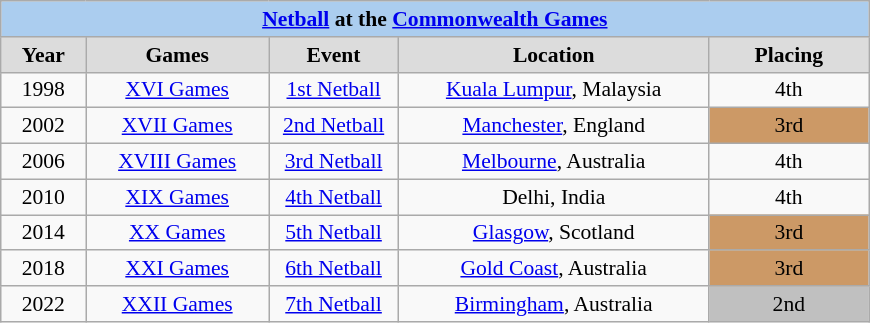<table class=wikitable style="text-align:center; font-size:90%">
<tr>
<th colspan=6 style=background:#ABCDEF><a href='#'>Netball</a> at the <a href='#'>Commonwealth Games</a></th>
</tr>
<tr>
<th width=50 style=background:gainsboro>Year</th>
<th width=115 style=background:gainsboro>Games</th>
<th width=80 style=background:gainsboro>Event</th>
<th width=200 style=background:gainsboro>Location</th>
<th width=100 style=background:gainsboro>Placing</th>
</tr>
<tr>
<td>1998</td>
<td><a href='#'>XVI Games</a></td>
<td><a href='#'>1st Netball</a></td>
<td><a href='#'>Kuala Lumpur</a>, Malaysia</td>
<td>4th</td>
</tr>
<tr>
<td>2002</td>
<td><a href='#'>XVII Games</a></td>
<td><a href='#'>2nd Netball</a></td>
<td><a href='#'>Manchester</a>, England</td>
<td bgcolor=#CC9966> 3rd</td>
</tr>
<tr>
<td>2006</td>
<td><a href='#'>XVIII Games</a></td>
<td><a href='#'>3rd Netball</a></td>
<td><a href='#'>Melbourne</a>, Australia</td>
<td>4th</td>
</tr>
<tr>
<td>2010</td>
<td><a href='#'>XIX Games</a></td>
<td><a href='#'>4th Netball</a></td>
<td>Delhi, India</td>
<td>4th</td>
</tr>
<tr>
<td>2014</td>
<td><a href='#'>XX Games</a></td>
<td><a href='#'>5th Netball</a></td>
<td><a href='#'>Glasgow</a>, Scotland</td>
<td bgcolor=#CC9966> 3rd</td>
</tr>
<tr>
<td>2018</td>
<td><a href='#'>XXI Games</a></td>
<td><a href='#'>6th Netball</a></td>
<td><a href='#'>Gold Coast</a>, Australia</td>
<td bgcolor=#CC9966> 3rd</td>
</tr>
<tr>
<td>2022</td>
<td><a href='#'>XXII Games</a></td>
<td><a href='#'>7th Netball</a></td>
<td><a href='#'>Birmingham</a>, Australia</td>
<td bgcolor=silver> 2nd</td>
</tr>
</table>
